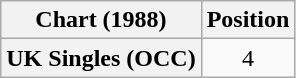<table class="wikitable plainrowheaders" style="text-align:center">
<tr>
<th scope="col">Chart (1988)</th>
<th scope="col">Position</th>
</tr>
<tr>
<th scope="row">UK Singles (OCC)</th>
<td style="text-align:center;">4</td>
</tr>
</table>
